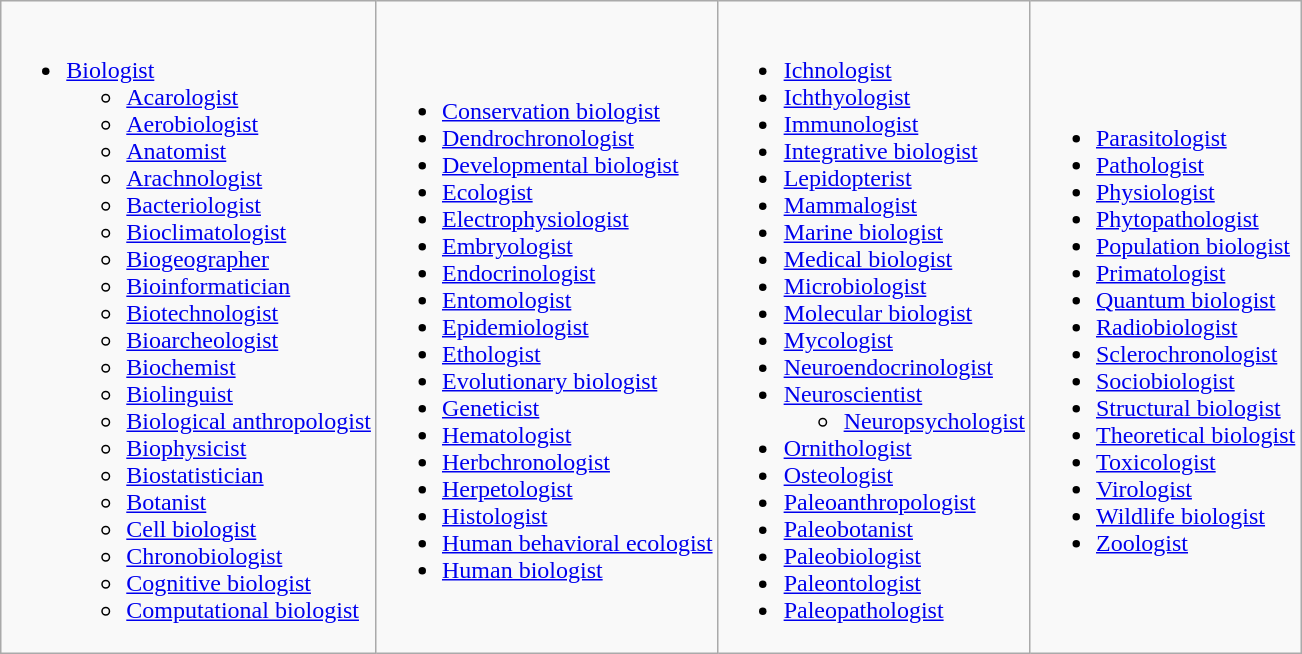<table class=wikitable>
<tr>
<td><br><ul><li><a href='#'>Biologist</a><ul><li><a href='#'>Acarologist</a></li><li><a href='#'>Aerobiologist</a></li><li><a href='#'>Anatomist</a></li><li><a href='#'>Arachnologist</a></li><li><a href='#'>Bacteriologist</a></li><li><a href='#'>Bioclimatologist</a></li><li><a href='#'>Biogeographer</a></li><li><a href='#'>Bioinformatician</a></li><li><a href='#'>Biotechnologist</a></li><li><a href='#'>Bioarcheologist</a></li><li><a href='#'>Biochemist</a></li><li><a href='#'>Biolinguist</a></li><li><a href='#'>Biological anthropologist</a></li><li><a href='#'>Biophysicist</a></li><li><a href='#'>Biostatistician</a></li><li><a href='#'>Botanist</a></li><li><a href='#'>Cell biologist</a></li><li><a href='#'>Chronobiologist</a></li><li><a href='#'>Cognitive biologist</a></li><li><a href='#'>Computational biologist</a></li></ul></li></ul></td>
<td><br><ul><li><a href='#'>Conservation biologist</a></li><li><a href='#'>Dendrochronologist</a></li><li><a href='#'>Developmental biologist</a></li><li><a href='#'>Ecologist</a></li><li><a href='#'>Electrophysiologist</a></li><li><a href='#'>Embryologist</a></li><li><a href='#'>Endocrinologist</a></li><li><a href='#'>Entomologist</a></li><li><a href='#'>Epidemiologist</a></li><li><a href='#'>Ethologist</a></li><li><a href='#'>Evolutionary biologist</a></li><li><a href='#'>Geneticist</a></li><li><a href='#'>Hematologist</a></li><li><a href='#'>Herbchronologist</a></li><li><a href='#'>Herpetologist</a></li><li><a href='#'>Histologist</a></li><li><a href='#'>Human behavioral ecologist</a></li><li><a href='#'>Human biologist</a></li></ul></td>
<td><br><ul><li><a href='#'>Ichnologist</a></li><li><a href='#'>Ichthyologist</a></li><li><a href='#'>Immunologist</a></li><li><a href='#'>Integrative biologist</a></li><li><a href='#'>Lepidopterist</a></li><li><a href='#'>Mammalogist</a></li><li><a href='#'>Marine biologist</a></li><li><a href='#'>Medical biologist</a></li><li><a href='#'>Microbiologist</a></li><li><a href='#'>Molecular biologist</a></li><li><a href='#'>Mycologist</a></li><li><a href='#'>Neuroendocrinologist</a></li><li><a href='#'>Neuroscientist</a><ul><li><a href='#'>Neuropsychologist</a></li></ul></li><li><a href='#'>Ornithologist</a></li><li><a href='#'>Osteologist</a></li><li><a href='#'>Paleoanthropologist</a></li><li><a href='#'>Paleobotanist</a></li><li><a href='#'>Paleobiologist</a></li><li><a href='#'>Paleontologist</a></li><li><a href='#'>Paleopathologist</a></li></ul></td>
<td><br><ul><li><a href='#'>Parasitologist</a></li><li><a href='#'>Pathologist</a></li><li><a href='#'>Physiologist</a></li><li><a href='#'>Phytopathologist</a></li><li><a href='#'>Population biologist</a></li><li><a href='#'>Primatologist</a></li><li><a href='#'>Quantum biologist</a></li><li><a href='#'>Radiobiologist</a></li><li><a href='#'>Sclerochronologist</a></li><li><a href='#'>Sociobiologist</a></li><li><a href='#'>Structural biologist</a></li><li><a href='#'>Theoretical biologist</a></li><li><a href='#'>Toxicologist</a></li><li><a href='#'>Virologist</a></li><li><a href='#'>Wildlife biologist</a></li><li><a href='#'>Zoologist</a></li></ul></td>
</tr>
</table>
